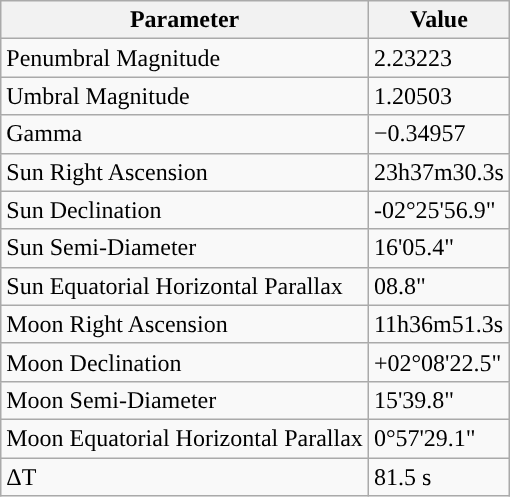<table class="wikitable">
<tr>
<th>Parameter</th>
<th>Value</th>
</tr>
<tr>
<td>Penumbral Magnitude</td>
<td>2.23223</td>
</tr>
<tr>
<td>Umbral Magnitude</td>
<td>1.20503</td>
</tr>
<tr>
<td>Gamma</td>
<td>−0.34957</td>
</tr>
<tr>
<td>Sun Right Ascension</td>
<td>23h37m30.3s</td>
</tr>
<tr>
<td>Sun Declination</td>
<td>-02°25'56.9"</td>
</tr>
<tr>
<td>Sun Semi-Diameter</td>
<td>16'05.4"</td>
</tr>
<tr>
<td>Sun Equatorial Horizontal Parallax</td>
<td>08.8"</td>
</tr>
<tr>
<td>Moon Right Ascension</td>
<td>11h36m51.3s</td>
</tr>
<tr>
<td>Moon Declination</td>
<td>+02°08'22.5"</td>
</tr>
<tr>
<td>Moon Semi-Diameter</td>
<td>15'39.8"</td>
</tr>
<tr>
<td>Moon Equatorial Horizontal Parallax</td>
<td>0°57'29.1"</td>
</tr>
<tr>
<td>ΔT</td>
<td>81.5 s</td>
</tr>
</table>
